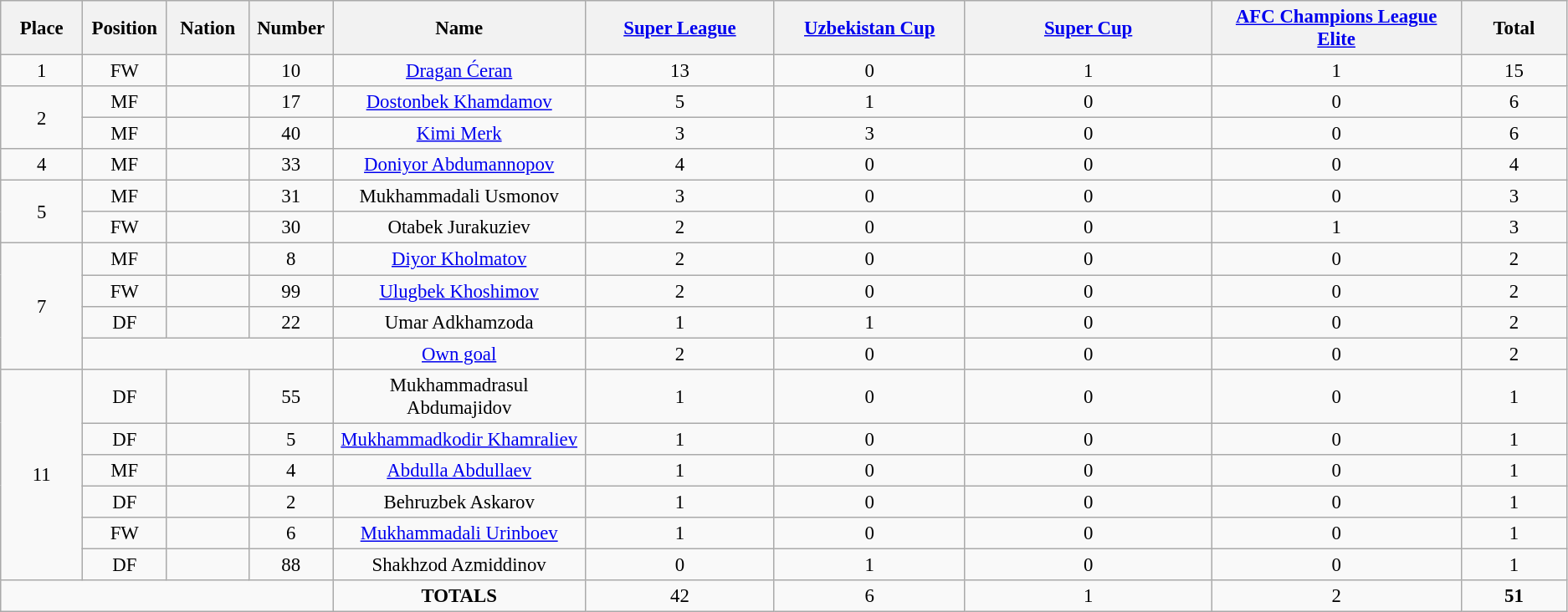<table class="wikitable" style="font-size: 95%; text-align: center;">
<tr>
<th width=60>Place</th>
<th width=60>Position</th>
<th width=60>Nation</th>
<th width=60>Number</th>
<th width=200>Name</th>
<th width=150><a href='#'>Super League</a></th>
<th width=150><a href='#'>Uzbekistan Cup</a></th>
<th width=200><a href='#'>Super Cup</a></th>
<th width=200><a href='#'>AFC Champions League Elite</a></th>
<th width=80><strong>Total</strong></th>
</tr>
<tr>
<td>1</td>
<td>FW</td>
<td></td>
<td>10</td>
<td><a href='#'>Dragan Ćeran</a></td>
<td>13</td>
<td>0</td>
<td>1</td>
<td>1</td>
<td>15</td>
</tr>
<tr>
<td rowspan="2">2</td>
<td>MF</td>
<td></td>
<td>17</td>
<td><a href='#'>Dostonbek Khamdamov</a></td>
<td>5</td>
<td>1</td>
<td>0</td>
<td>0</td>
<td>6</td>
</tr>
<tr>
<td>MF</td>
<td></td>
<td>40</td>
<td><a href='#'>Kimi Merk</a></td>
<td>3</td>
<td>3</td>
<td>0</td>
<td>0</td>
<td>6</td>
</tr>
<tr>
<td>4</td>
<td>MF</td>
<td></td>
<td>33</td>
<td><a href='#'>Doniyor Abdumannopov</a></td>
<td>4</td>
<td>0</td>
<td>0</td>
<td>0</td>
<td>4</td>
</tr>
<tr>
<td rowspan="2">5</td>
<td>MF</td>
<td></td>
<td>31</td>
<td>Mukhammadali Usmonov</td>
<td>3</td>
<td>0</td>
<td>0</td>
<td>0</td>
<td>3</td>
</tr>
<tr>
<td>FW</td>
<td></td>
<td>30</td>
<td>Otabek Jurakuziev</td>
<td>2</td>
<td>0</td>
<td>0</td>
<td>1</td>
<td>3</td>
</tr>
<tr>
<td rowspan="4">7</td>
<td>MF</td>
<td></td>
<td>8</td>
<td><a href='#'>Diyor Kholmatov</a></td>
<td>2</td>
<td>0</td>
<td>0</td>
<td>0</td>
<td>2</td>
</tr>
<tr>
<td>FW</td>
<td></td>
<td>99</td>
<td><a href='#'>Ulugbek Khoshimov</a></td>
<td>2</td>
<td>0</td>
<td>0</td>
<td>0</td>
<td>2</td>
</tr>
<tr>
<td>DF</td>
<td></td>
<td>22</td>
<td>Umar Adkhamzoda</td>
<td>1</td>
<td>1</td>
<td>0</td>
<td>0</td>
<td>2</td>
</tr>
<tr>
<td colspan="3"></td>
<td><a href='#'>Own goal</a></td>
<td>2</td>
<td>0</td>
<td>0</td>
<td>0</td>
<td>2</td>
</tr>
<tr>
<td rowspan="6">11</td>
<td>DF</td>
<td></td>
<td>55</td>
<td>Mukhammadrasul Abdumajidov</td>
<td>1</td>
<td>0</td>
<td>0</td>
<td>0</td>
<td>1</td>
</tr>
<tr>
<td>DF</td>
<td></td>
<td>5</td>
<td><a href='#'>Mukhammadkodir Khamraliev</a></td>
<td>1</td>
<td>0</td>
<td>0</td>
<td>0</td>
<td>1</td>
</tr>
<tr>
<td>MF</td>
<td></td>
<td>4</td>
<td><a href='#'>Abdulla Abdullaev</a></td>
<td>1</td>
<td>0</td>
<td>0</td>
<td>0</td>
<td>1</td>
</tr>
<tr>
<td>DF</td>
<td></td>
<td>2</td>
<td>Behruzbek Askarov</td>
<td>1</td>
<td>0</td>
<td>0</td>
<td>0</td>
<td>1</td>
</tr>
<tr>
<td>FW</td>
<td></td>
<td>6</td>
<td><a href='#'>Mukhammadali Urinboev</a></td>
<td>1</td>
<td>0</td>
<td>0</td>
<td>0</td>
<td>1</td>
</tr>
<tr>
<td>DF</td>
<td></td>
<td>88</td>
<td>Shakhzod Azmiddinov</td>
<td>0</td>
<td>1</td>
<td>0</td>
<td>0</td>
<td>1</td>
</tr>
<tr>
<td colspan="4"></td>
<td><strong>TOTALS</strong></td>
<td>42</td>
<td>6</td>
<td>1</td>
<td>2</td>
<td><strong>51</strong></td>
</tr>
</table>
